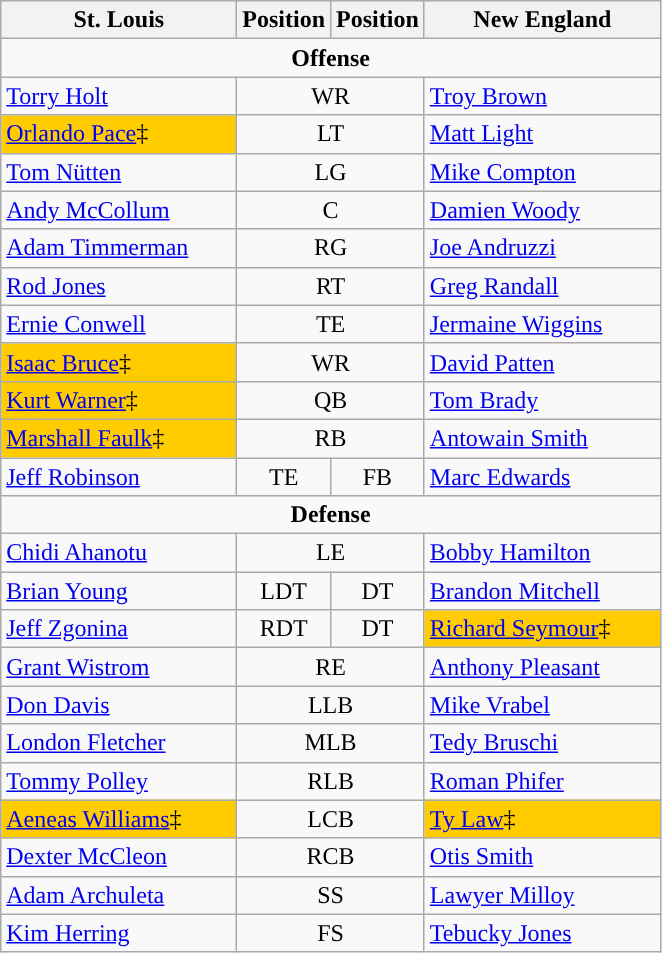<table class="wikitable">
<tr>
<th style="width:150px;">St. Louis</th>
<th>Position</th>
<th>Position</th>
<th style="width:150px;">New England</th>
</tr>
<tr>
<td colspan="4" style="text-align:center;"><strong>Offense</strong></td>
</tr>
<tr>
<td><a href='#'>Torry Holt</a></td>
<td colspan="2" style="text-align:center;">WR</td>
<td><a href='#'>Troy Brown</a></td>
</tr>
<tr>
<td bgcolor="#FFCC00"><a href='#'>Orlando Pace</a>‡</td>
<td colspan="2" style="text-align:center;">LT</td>
<td><a href='#'>Matt Light</a></td>
</tr>
<tr>
<td><a href='#'>Tom Nütten</a></td>
<td colspan="2" style="text-align:center;">LG</td>
<td><a href='#'>Mike Compton</a></td>
</tr>
<tr>
<td><a href='#'>Andy McCollum</a></td>
<td colspan="2" style="text-align:center;">C</td>
<td><a href='#'>Damien Woody</a></td>
</tr>
<tr>
<td><a href='#'>Adam Timmerman</a></td>
<td colspan="2" style="text-align:center;">RG</td>
<td><a href='#'>Joe Andruzzi</a></td>
</tr>
<tr>
<td><a href='#'>Rod Jones</a></td>
<td colspan="2" style="text-align:center;">RT</td>
<td><a href='#'>Greg Randall</a></td>
</tr>
<tr>
<td><a href='#'>Ernie Conwell</a></td>
<td colspan="2" style="text-align:center;">TE</td>
<td><a href='#'>Jermaine Wiggins</a></td>
</tr>
<tr>
<td bgcolor="#FFCC00"><a href='#'>Isaac Bruce</a>‡</td>
<td colspan="2" style="text-align:center;">WR</td>
<td><a href='#'>David Patten</a></td>
</tr>
<tr>
<td bgcolor="#FFCC00"><a href='#'>Kurt Warner</a>‡</td>
<td colspan="2" style="text-align:center;">QB</td>
<td><a href='#'>Tom Brady</a></td>
</tr>
<tr>
<td bgcolor="#FFCC00"><a href='#'>Marshall Faulk</a>‡</td>
<td colspan="2" style="text-align:center;">RB</td>
<td><a href='#'>Antowain Smith</a></td>
</tr>
<tr>
<td><a href='#'>Jeff Robinson</a></td>
<td style="text-align:center;">TE</td>
<td style="text-align:center;">FB</td>
<td><a href='#'>Marc Edwards</a></td>
</tr>
<tr>
<td colspan="4" style="text-align:center;"><strong>Defense</strong></td>
</tr>
<tr>
<td><a href='#'>Chidi Ahanotu</a></td>
<td colspan="2" style="text-align:center;">LE</td>
<td><a href='#'>Bobby Hamilton</a></td>
</tr>
<tr>
<td><a href='#'>Brian Young</a></td>
<td style="text-align:center;">LDT</td>
<td style="text-align:center;">DT</td>
<td><a href='#'>Brandon Mitchell</a></td>
</tr>
<tr>
<td><a href='#'>Jeff Zgonina</a></td>
<td style="text-align:center;">RDT</td>
<td style="text-align:center;">DT</td>
<td bgcolor="#FFCC00"><a href='#'>Richard Seymour</a>‡</td>
</tr>
<tr>
<td><a href='#'>Grant Wistrom</a></td>
<td colspan="2" style="text-align:center;">RE</td>
<td><a href='#'>Anthony Pleasant</a></td>
</tr>
<tr>
<td><a href='#'>Don Davis</a></td>
<td colspan="2" style="text-align:center;">LLB</td>
<td><a href='#'>Mike Vrabel</a></td>
</tr>
<tr>
<td><a href='#'>London Fletcher</a></td>
<td colspan="2" style="text-align:center;">MLB</td>
<td><a href='#'>Tedy Bruschi</a></td>
</tr>
<tr>
<td><a href='#'>Tommy Polley</a></td>
<td colspan="2" style="text-align:center;">RLB</td>
<td><a href='#'>Roman Phifer</a></td>
</tr>
<tr>
<td bgcolor="#FFCC00"><a href='#'>Aeneas Williams</a>‡</td>
<td colspan="2" style="text-align:center;">LCB</td>
<td bgcolor="#FFCC00"><a href='#'>Ty Law</a>‡</td>
</tr>
<tr>
<td><a href='#'>Dexter McCleon</a></td>
<td colspan="2" style="text-align:center;">RCB</td>
<td><a href='#'>Otis Smith</a></td>
</tr>
<tr>
<td><a href='#'>Adam Archuleta</a></td>
<td colspan="2" style="text-align:center;">SS</td>
<td><a href='#'>Lawyer Milloy</a></td>
</tr>
<tr>
<td><a href='#'>Kim Herring</a></td>
<td colspan="2" style="text-align:center;">FS</td>
<td><a href='#'>Tebucky Jones</a></td>
</tr>
</table>
